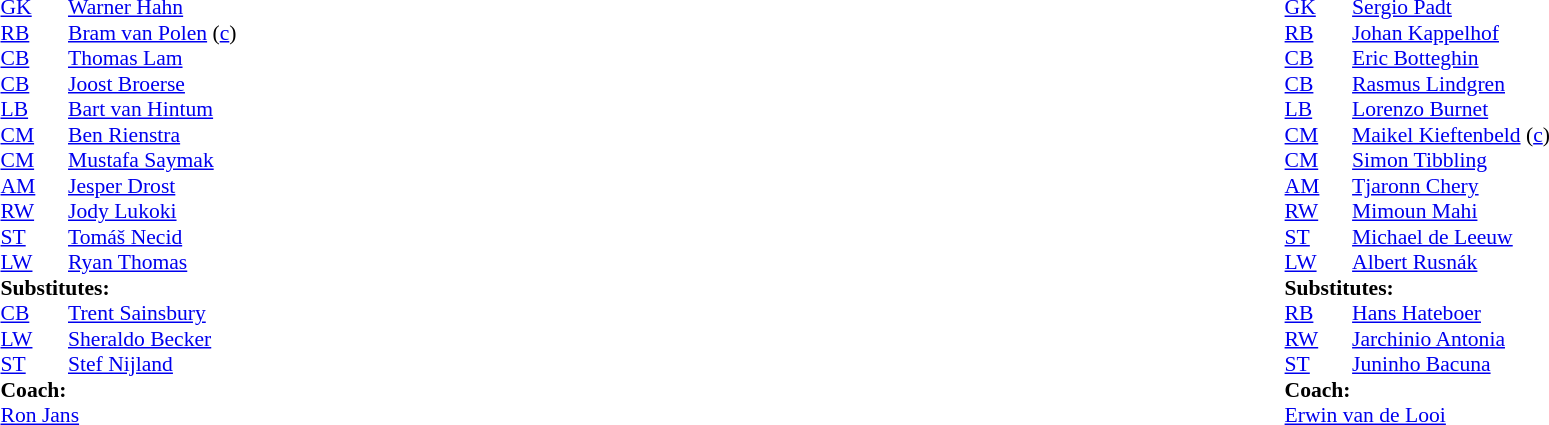<table width="100%">
<tr>
<td valign="top" width="50%"><br><table style="font-size:90%" cellspacing="0" cellpadding="0">
<tr>
<td colspan="2"></td>
</tr>
<tr>
<th width=45></th>
</tr>
<tr>
<td><a href='#'>GK</a></td>
<td> <a href='#'>Warner Hahn</a></td>
</tr>
<tr>
<td><a href='#'>RB</a></td>
<td> <a href='#'>Bram van Polen</a> (<a href='#'>c</a>)</td>
</tr>
<tr>
<td><a href='#'>CB</a></td>
<td> <a href='#'>Thomas Lam</a></td>
<td></td>
</tr>
<tr>
<td><a href='#'>CB</a></td>
<td> <a href='#'>Joost Broerse</a></td>
<td></td>
</tr>
<tr>
<td><a href='#'>LB</a></td>
<td> <a href='#'>Bart van Hintum</a></td>
</tr>
<tr>
<td><a href='#'>CM</a></td>
<td> <a href='#'>Ben Rienstra</a></td>
</tr>
<tr>
<td><a href='#'>CM</a></td>
<td> <a href='#'>Mustafa Saymak</a></td>
</tr>
<tr>
<td><a href='#'>AM</a></td>
<td> <a href='#'>Jesper Drost</a></td>
</tr>
<tr>
<td><a href='#'>RW</a></td>
<td> <a href='#'>Jody Lukoki</a></td>
</tr>
<tr>
<td><a href='#'>ST</a></td>
<td> <a href='#'>Tomáš Necid</a></td>
</tr>
<tr>
<td><a href='#'>LW</a></td>
<td> <a href='#'>Ryan Thomas</a></td>
<td></td>
</tr>
<tr>
<td colspan=4><strong>Substitutes:</strong></td>
</tr>
<tr>
<td><a href='#'>CB</a></td>
<td> <a href='#'>Trent Sainsbury</a></td>
<td></td>
</tr>
<tr>
<td><a href='#'>LW</a></td>
<td> <a href='#'>Sheraldo Becker</a></td>
<td></td>
</tr>
<tr>
<td><a href='#'>ST</a></td>
<td> <a href='#'>Stef Nijland</a></td>
<td></td>
</tr>
<tr>
<td colspan=4><strong>Coach:</strong></td>
</tr>
<tr>
<td colspan=4> <a href='#'>Ron Jans</a></td>
</tr>
</table>
</td>
<td valign="top" width="50%"><br><table style="font-size: 90%" cellspacing="0" cellpadding="0" align="center">
<tr>
<td colspan="2"></td>
</tr>
<tr>
<th width=45></th>
</tr>
<tr>
<td><a href='#'>GK</a></td>
<td> <a href='#'>Sergio Padt</a></td>
</tr>
<tr>
<td><a href='#'>RB</a></td>
<td> <a href='#'>Johan Kappelhof</a></td>
</tr>
<tr>
<td><a href='#'>CB</a></td>
<td> <a href='#'>Eric Botteghin</a></td>
</tr>
<tr>
<td><a href='#'>CB</a></td>
<td> <a href='#'>Rasmus Lindgren</a></td>
</tr>
<tr>
<td><a href='#'>LB</a></td>
<td> <a href='#'>Lorenzo Burnet</a></td>
<td></td>
</tr>
<tr>
<td><a href='#'>CM</a></td>
<td> <a href='#'>Maikel Kieftenbeld</a> (<a href='#'>c</a>)</td>
</tr>
<tr>
<td><a href='#'>CM</a></td>
<td> <a href='#'>Simon Tibbling</a></td>
</tr>
<tr>
<td><a href='#'>AM</a></td>
<td> <a href='#'>Tjaronn Chery</a></td>
</tr>
<tr>
<td><a href='#'>RW</a></td>
<td> <a href='#'>Mimoun Mahi</a></td>
<td></td>
</tr>
<tr>
<td><a href='#'>ST</a></td>
<td> <a href='#'>Michael de Leeuw</a></td>
<td></td>
</tr>
<tr>
<td><a href='#'>LW</a></td>
<td> <a href='#'>Albert Rusnák</a></td>
</tr>
<tr>
<td colspan=4><strong>Substitutes:</strong></td>
</tr>
<tr>
<td><a href='#'>RB</a></td>
<td> <a href='#'>Hans Hateboer</a></td>
<td></td>
</tr>
<tr>
<td><a href='#'>RW</a></td>
<td> <a href='#'>Jarchinio Antonia</a></td>
<td></td>
</tr>
<tr>
<td><a href='#'>ST</a></td>
<td> <a href='#'>Juninho Bacuna</a></td>
<td></td>
</tr>
<tr>
<td colspan=4><strong>Coach:</strong></td>
</tr>
<tr>
<td colspan=4> <a href='#'>Erwin van de Looi</a></td>
</tr>
</table>
</td>
</tr>
</table>
